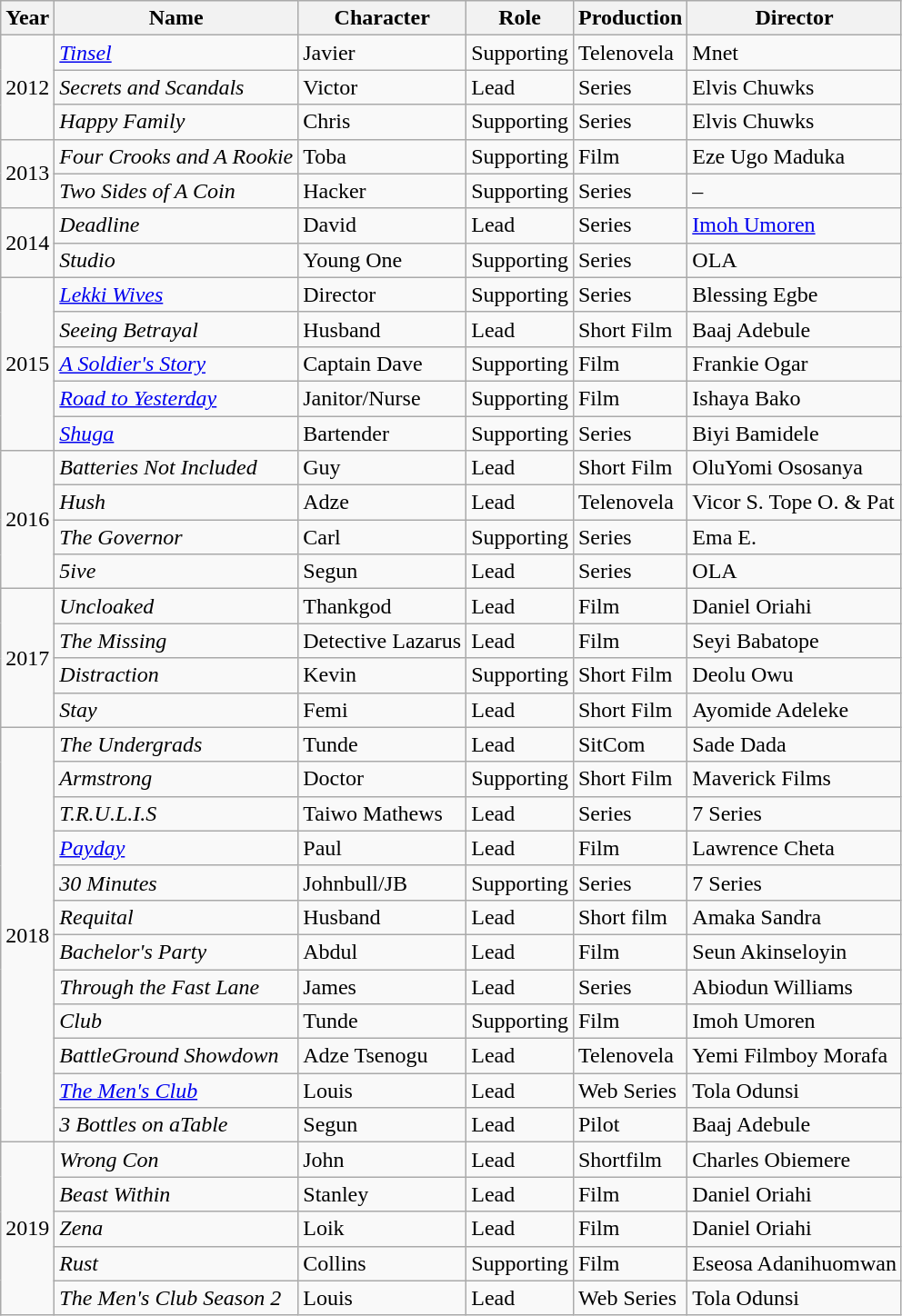<table class="wikitable">
<tr>
<th>Year</th>
<th>Name</th>
<th>Character</th>
<th>Role</th>
<th>Production</th>
<th>Director</th>
</tr>
<tr>
<td rowspan="3">2012</td>
<td><em><a href='#'>Tinsel</a></em></td>
<td>Javier</td>
<td>Supporting</td>
<td>Telenovela</td>
<td>Mnet</td>
</tr>
<tr>
<td><em>Secrets and Scandals</em></td>
<td>Victor</td>
<td>Lead</td>
<td>Series</td>
<td>Elvis Chuwks</td>
</tr>
<tr>
<td><em>Happy Family</em></td>
<td>Chris</td>
<td>Supporting</td>
<td>Series</td>
<td>Elvis Chuwks</td>
</tr>
<tr>
<td rowspan="2">2013</td>
<td><em>Four Crooks and A Rookie</em></td>
<td>Toba</td>
<td>Supporting</td>
<td>Film</td>
<td>Eze Ugo Maduka</td>
</tr>
<tr>
<td><em>Two Sides of A Coin</em></td>
<td>Hacker</td>
<td>Supporting</td>
<td>Series</td>
<td>–</td>
</tr>
<tr>
<td rowspan="2">2014</td>
<td><em>Deadline</em></td>
<td>David</td>
<td>Lead</td>
<td>Series</td>
<td><a href='#'>Imoh Umoren</a></td>
</tr>
<tr>
<td><em>Studio</em></td>
<td>Young One</td>
<td>Supporting</td>
<td>Series</td>
<td>OLA</td>
</tr>
<tr>
<td rowspan="5">2015</td>
<td><em><a href='#'>Lekki Wives</a></em></td>
<td>Director</td>
<td>Supporting</td>
<td>Series</td>
<td>Blessing Egbe</td>
</tr>
<tr>
<td><em>Seeing Betrayal</em></td>
<td>Husband</td>
<td>Lead</td>
<td>Short Film</td>
<td>Baaj Adebule</td>
</tr>
<tr>
<td><em><a href='#'>A Soldier's Story</a></em></td>
<td>Captain Dave</td>
<td>Supporting</td>
<td>Film</td>
<td>Frankie Ogar</td>
</tr>
<tr>
<td><em><a href='#'>Road to Yesterday</a></em></td>
<td>Janitor/Nurse</td>
<td>Supporting</td>
<td>Film</td>
<td>Ishaya Bako</td>
</tr>
<tr>
<td><em><a href='#'>Shuga</a></em></td>
<td>Bartender</td>
<td>Supporting</td>
<td>Series</td>
<td>Biyi Bamidele</td>
</tr>
<tr>
<td rowspan="4">2016</td>
<td><em>Batteries Not Included</em></td>
<td>Guy</td>
<td>Lead</td>
<td>Short Film</td>
<td>OluYomi Ososanya</td>
</tr>
<tr>
<td><em>Hush</em></td>
<td>Adze</td>
<td>Lead</td>
<td>Telenovela</td>
<td>Vicor S. Tope O. & Pat</td>
</tr>
<tr>
<td><em>The Governor</em></td>
<td>Carl</td>
<td>Supporting</td>
<td>Series</td>
<td>Ema E.</td>
</tr>
<tr>
<td><em>5ive</em></td>
<td>Segun</td>
<td>Lead</td>
<td>Series</td>
<td>OLA</td>
</tr>
<tr>
<td rowspan="4">2017</td>
<td><em>Uncloaked</em></td>
<td>Thankgod</td>
<td>Lead</td>
<td>Film</td>
<td>Daniel Oriahi</td>
</tr>
<tr>
<td><em>The Missing</em></td>
<td>Detective Lazarus</td>
<td>Lead</td>
<td>Film</td>
<td>Seyi Babatope</td>
</tr>
<tr>
<td><em>Distraction</em></td>
<td>Kevin</td>
<td>Supporting</td>
<td>Short Film</td>
<td>Deolu Owu</td>
</tr>
<tr>
<td><em>Stay</em></td>
<td>Femi</td>
<td>Lead</td>
<td>Short Film</td>
<td>Ayomide Adeleke</td>
</tr>
<tr>
<td rowspan="12">2018</td>
<td><em>The Undergrads</em></td>
<td>Tunde</td>
<td>Lead</td>
<td>SitCom</td>
<td>Sade Dada</td>
</tr>
<tr>
<td><em>Armstrong</em></td>
<td>Doctor</td>
<td>Supporting</td>
<td>Short Film</td>
<td>Maverick Films</td>
</tr>
<tr>
<td><em>T.R.U.L.I.S</em></td>
<td>Taiwo Mathews</td>
<td>Lead</td>
<td>Series</td>
<td>7 Series</td>
</tr>
<tr>
<td><em><a href='#'>Payday</a>    </em></td>
<td>Paul</td>
<td>Lead</td>
<td>Film</td>
<td>Lawrence Cheta</td>
</tr>
<tr>
<td><em>30 Minutes</em></td>
<td>Johnbull/JB</td>
<td>Supporting</td>
<td>Series</td>
<td>7 Series</td>
</tr>
<tr>
<td><em>Requital</em></td>
<td>Husband</td>
<td>Lead</td>
<td>Short film</td>
<td>Amaka Sandra</td>
</tr>
<tr>
<td><em>Bachelor's Party</em></td>
<td>Abdul</td>
<td>Lead</td>
<td>Film</td>
<td>Seun Akinseloyin</td>
</tr>
<tr>
<td><em>Through the Fast Lane</em></td>
<td>James</td>
<td>Lead</td>
<td>Series</td>
<td>Abiodun Williams</td>
</tr>
<tr>
<td><em>Club</em></td>
<td>Tunde</td>
<td>Supporting</td>
<td>Film</td>
<td>Imoh Umoren</td>
</tr>
<tr>
<td><em>BattleGround Showdown</em></td>
<td>Adze Tsenogu</td>
<td>Lead</td>
<td>Telenovela</td>
<td>Yemi Filmboy Morafa</td>
</tr>
<tr>
<td><em><a href='#'>The Men's Club</a></em></td>
<td>Louis</td>
<td>Lead</td>
<td>Web Series</td>
<td>Tola Odunsi</td>
</tr>
<tr>
<td><em>3 Bottles on aTable</em></td>
<td>Segun</td>
<td>Lead</td>
<td>Pilot</td>
<td>Baaj Adebule</td>
</tr>
<tr>
<td rowspan="5">2019</td>
<td><em>Wrong Con</em></td>
<td>John</td>
<td>Lead</td>
<td>Shortfilm</td>
<td>Charles Obiemere</td>
</tr>
<tr>
<td><em>Beast Within</em></td>
<td>Stanley</td>
<td>Lead</td>
<td>Film</td>
<td>Daniel Oriahi</td>
</tr>
<tr>
<td><em>Zena</em></td>
<td>Loik</td>
<td>Lead</td>
<td>Film</td>
<td>Daniel Oriahi</td>
</tr>
<tr>
<td><em>Rust</em></td>
<td>Collins</td>
<td>Supporting</td>
<td>Film</td>
<td>Eseosa Adanihuomwan</td>
</tr>
<tr>
<td><em>The Men's Club Season 2</em></td>
<td>Louis</td>
<td>Lead</td>
<td>Web Series</td>
<td>Tola Odunsi</td>
</tr>
</table>
